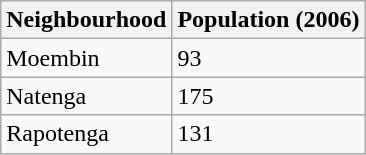<table class="wikitable">
<tr>
<th>Neighbourhood</th>
<th>Population (2006)</th>
</tr>
<tr>
<td>Moembin</td>
<td>93</td>
</tr>
<tr>
<td>Natenga</td>
<td>175</td>
</tr>
<tr>
<td>Rapotenga</td>
<td>131</td>
</tr>
</table>
